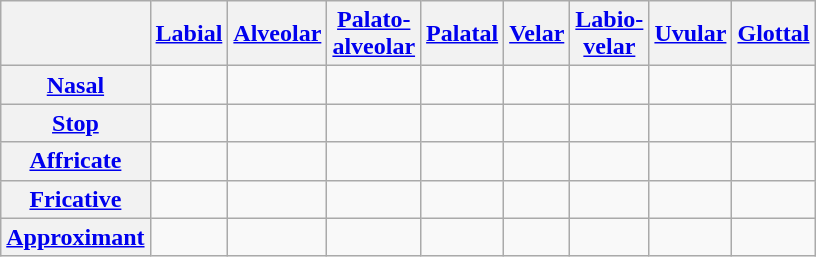<table class="wikitable" style="text-align:center">
<tr>
<th></th>
<th><a href='#'>Labial</a></th>
<th><a href='#'>Alveolar</a></th>
<th><a href='#'>Palato-<br>alveolar</a></th>
<th><a href='#'>Palatal</a></th>
<th><a href='#'>Velar</a></th>
<th><a href='#'>Labio-<br>velar</a></th>
<th><a href='#'>Uvular</a></th>
<th><a href='#'>Glottal</a></th>
</tr>
<tr>
<th><a href='#'>Nasal</a></th>
<td></td>
<td></td>
<td></td>
<td></td>
<td></td>
<td></td>
<td></td>
<td></td>
</tr>
<tr>
<th><a href='#'>Stop</a></th>
<td></td>
<td></td>
<td></td>
<td></td>
<td></td>
<td></td>
<td></td>
<td></td>
</tr>
<tr>
<th><a href='#'>Affricate</a></th>
<td></td>
<td></td>
<td></td>
<td></td>
<td></td>
<td></td>
<td></td>
<td></td>
</tr>
<tr>
<th><a href='#'>Fricative</a></th>
<td></td>
<td></td>
<td></td>
<td></td>
<td></td>
<td></td>
<td></td>
<td></td>
</tr>
<tr>
<th><a href='#'>Approximant</a></th>
<td></td>
<td></td>
<td></td>
<td></td>
<td></td>
<td></td>
<td></td>
<td></td>
</tr>
</table>
